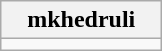<table class="wikitable" style="width:100">
<tr>
<th width="100">mkhedruli</th>
</tr>
<tr>
<td align="center"></td>
</tr>
</table>
